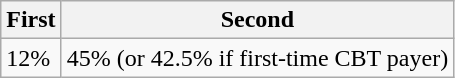<table class="wikitable">
<tr>
<th>First</th>
<th>Second</th>
</tr>
<tr>
<td>12%</td>
<td>45% (or 42.5% if first-time CBT payer)</td>
</tr>
</table>
